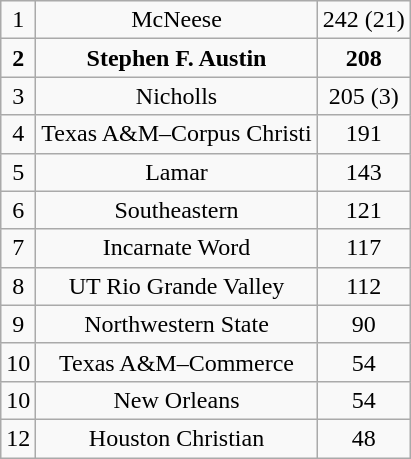<table class="wikitable">
<tr align="center">
<td>1</td>
<td>McNeese</td>
<td>242 (21)</td>
</tr>
<tr align="center">
<td><strong>2</strong></td>
<td><strong>Stephen F. Austin</strong></td>
<td><strong>208</strong></td>
</tr>
<tr align="center">
<td>3</td>
<td>Nicholls</td>
<td>205 (3)</td>
</tr>
<tr align="center">
<td>4</td>
<td>Texas A&M–Corpus Christi</td>
<td>191</td>
</tr>
<tr align="center">
<td>5</td>
<td>Lamar</td>
<td>143</td>
</tr>
<tr align="center">
<td>6</td>
<td>Southeastern</td>
<td>121</td>
</tr>
<tr align="center">
<td>7</td>
<td>Incarnate Word</td>
<td>117</td>
</tr>
<tr align="center">
<td>8</td>
<td>UT Rio Grande Valley</td>
<td>112</td>
</tr>
<tr align="center">
<td>9</td>
<td>Northwestern State</td>
<td>90</td>
</tr>
<tr align="center">
<td>10</td>
<td>Texas A&M–Commerce</td>
<td>54</td>
</tr>
<tr align="center">
<td>10</td>
<td>New Orleans</td>
<td>54</td>
</tr>
<tr align="center">
<td>12</td>
<td>Houston Christian</td>
<td>48</td>
</tr>
</table>
